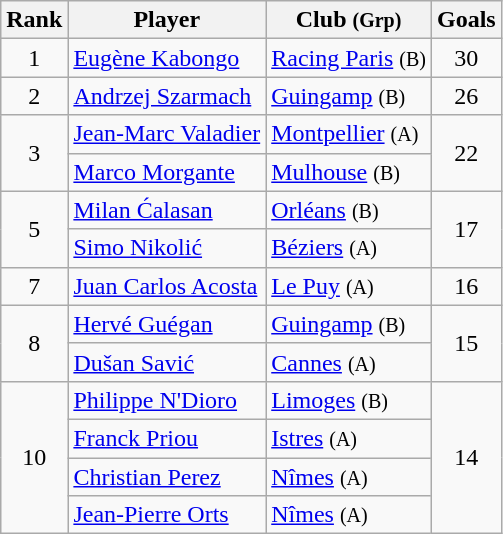<table class="wikitable" style="text-align:center">
<tr>
<th>Rank</th>
<th>Player</th>
<th>Club <small>(Grp)</small></th>
<th>Goals</th>
</tr>
<tr>
<td>1</td>
<td align="left"> <a href='#'>Eugène Kabongo</a></td>
<td align="left"><a href='#'>Racing Paris</a> <small>(B)</small></td>
<td>30</td>
</tr>
<tr>
<td>2</td>
<td align="left"> <a href='#'>Andrzej Szarmach</a></td>
<td align="left"><a href='#'>Guingamp</a> <small>(B)</small></td>
<td>26</td>
</tr>
<tr>
<td rowspan="2">3</td>
<td align="left"> <a href='#'>Jean-Marc Valadier</a></td>
<td align="left"><a href='#'>Montpellier</a> <small>(A)</small></td>
<td rowspan="2">22</td>
</tr>
<tr>
<td align="left"> <a href='#'>Marco Morgante</a></td>
<td align="left"><a href='#'>Mulhouse</a> <small>(B)</small></td>
</tr>
<tr>
<td rowspan="2">5</td>
<td align="left"> <a href='#'>Milan Ćalasan</a></td>
<td align="left"><a href='#'>Orléans</a> <small>(B)</small></td>
<td rowspan="2">17</td>
</tr>
<tr>
<td align="left"> <a href='#'>Simo Nikolić</a></td>
<td align="left"><a href='#'>Béziers</a> <small>(A)</small></td>
</tr>
<tr>
<td>7</td>
<td align="left"> <a href='#'>Juan Carlos Acosta</a></td>
<td align="left"><a href='#'>Le Puy</a> <small>(A)</small></td>
<td>16</td>
</tr>
<tr>
<td rowspan="2">8</td>
<td align="left"> <a href='#'>Hervé Guégan</a></td>
<td align="left"><a href='#'>Guingamp</a> <small>(B)</small></td>
<td rowspan="2">15</td>
</tr>
<tr>
<td align="left"> <a href='#'>Dušan Savić</a></td>
<td align="left"><a href='#'>Cannes</a> <small>(A)</small></td>
</tr>
<tr>
<td rowspan="4">10</td>
<td align="left"> <a href='#'>Philippe N'Dioro</a></td>
<td align="left"><a href='#'>Limoges</a> <small>(B)</small></td>
<td rowspan="4">14</td>
</tr>
<tr>
<td align="left"> <a href='#'>Franck Priou</a></td>
<td align="left"><a href='#'>Istres</a> <small>(A)</small></td>
</tr>
<tr>
<td align="left"> <a href='#'>Christian Perez</a></td>
<td align="left"><a href='#'>Nîmes</a> <small>(A)</small></td>
</tr>
<tr>
<td align="left"> <a href='#'>Jean-Pierre Orts</a></td>
<td align="left"><a href='#'>Nîmes</a> <small>(A)</small></td>
</tr>
</table>
